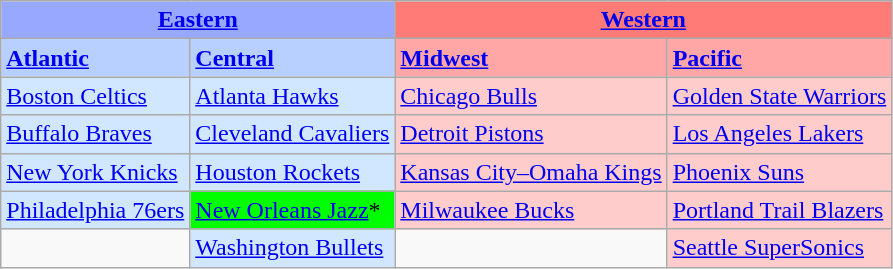<table class="wikitable">
<tr>
<th colspan="2" style="background-color: #99A8FF;"><a href='#'>Eastern</a></th>
<th colspan="2" style="background-color: #FF7B77;"><a href='#'>Western</a></th>
</tr>
<tr>
<td style="background-color: #B7D0FF;"><strong><a href='#'>Atlantic</a></strong></td>
<td style="background-color: #B7D0FF;"><strong><a href='#'>Central</a></strong></td>
<td style="background-color: #FFA7A7;"><strong><a href='#'>Midwest</a></strong></td>
<td style="background-color: #FFA7A7;"><strong><a href='#'>Pacific</a></strong></td>
</tr>
<tr>
<td style="background-color: #D0E7FF;"><a href='#'>Boston Celtics</a></td>
<td style="background-color: #D0E7FF;"><a href='#'>Atlanta Hawks</a></td>
<td style="background-color: #FFCCCC;"><a href='#'>Chicago Bulls</a></td>
<td style="background-color: #FFCCCC;"><a href='#'>Golden State Warriors</a></td>
</tr>
<tr>
<td style="background-color: #D0E7FF;"><a href='#'>Buffalo Braves</a></td>
<td style="background-color: #D0E7FF;"><a href='#'>Cleveland Cavaliers</a></td>
<td style="background-color: #FFCCCC;"><a href='#'>Detroit Pistons</a></td>
<td style="background-color: #FFCCCC;"><a href='#'>Los Angeles Lakers</a></td>
</tr>
<tr>
<td style="background-color: #D0E7FF;"><a href='#'>New York Knicks</a></td>
<td style="background-color: #D0E7FF;"><a href='#'>Houston Rockets</a></td>
<td style="background-color: #FFCCCC;"><a href='#'>Kansas City–Omaha Kings</a></td>
<td style="background-color: #FFCCCC;"><a href='#'>Phoenix Suns</a></td>
</tr>
<tr>
<td style="background-color: #D0E7FF;"><a href='#'>Philadelphia 76ers</a></td>
<td style="background-color: #00FF00;"><a href='#'>New Orleans Jazz</a>*</td>
<td style="background-color: #FFCCCC;"><a href='#'>Milwaukee Bucks</a></td>
<td style="background-color: #FFCCCC;"><a href='#'>Portland Trail Blazers</a></td>
</tr>
<tr>
<td> </td>
<td style="background-color: #D0E7FF;"><a href='#'>Washington Bullets</a></td>
<td> </td>
<td style="background-color: #FFCCCC;"><a href='#'>Seattle SuperSonics</a></td>
</tr>
</table>
